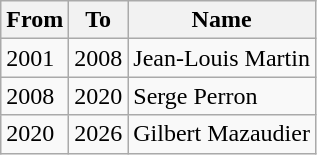<table class="wikitable">
<tr>
<th>From</th>
<th>To</th>
<th>Name</th>
</tr>
<tr>
<td>2001</td>
<td>2008</td>
<td>Jean-Louis Martin</td>
</tr>
<tr>
<td>2008</td>
<td>2020</td>
<td>Serge Perron</td>
</tr>
<tr>
<td>2020</td>
<td>2026</td>
<td>Gilbert Mazaudier</td>
</tr>
</table>
